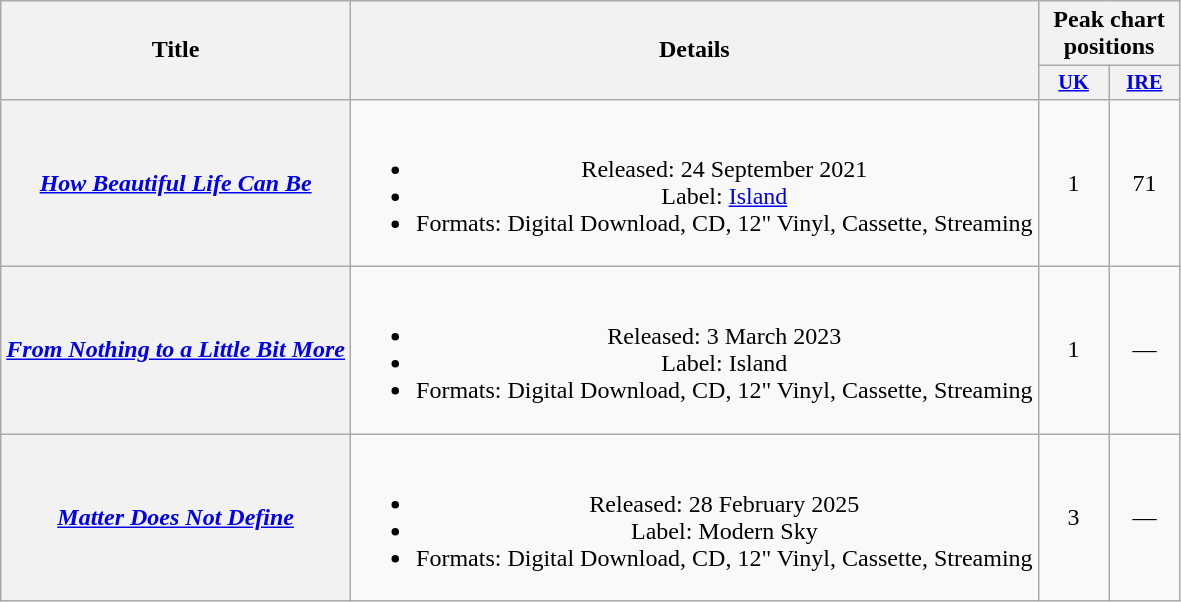<table class="wikitable plainrowheaders" style="text-align:center;">
<tr>
<th scope="col" rowspan="2">Title</th>
<th scope="col" rowspan="2">Details</th>
<th scope="col" colspan="2">Peak chart positions</th>
</tr>
<tr>
<th scope="col" style="width:3em;font-size:85%;"><a href='#'>UK</a><br></th>
<th scope="col" style="width:3em;font-size:85%;"><a href='#'>IRE</a><br></th>
</tr>
<tr>
<th scope="row"><em><a href='#'>How Beautiful Life Can Be</a></em></th>
<td><br><ul><li>Released: 24 September 2021</li><li>Label: <a href='#'>Island</a></li><li>Formats: Digital Download, CD, 12" Vinyl, Cassette, Streaming</li></ul></td>
<td>1</td>
<td>71</td>
</tr>
<tr>
<th scope="row"><em><a href='#'>From Nothing to a Little Bit More</a></em></th>
<td><br><ul><li>Released: 3 March 2023</li><li>Label: Island</li><li>Formats: Digital Download, CD, 12" Vinyl, Cassette, Streaming</li></ul></td>
<td>1</td>
<td>—</td>
</tr>
<tr>
<th scope="row"><em><a href='#'>Matter Does Not Define</a></em></th>
<td><br><ul><li>Released: 28 February 2025</li><li>Label: Modern Sky</li><li>Formats: Digital Download, CD, 12" Vinyl, Cassette, Streaming</li></ul></td>
<td>3</td>
<td>—</td>
</tr>
</table>
